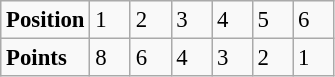<table class="wikitable" style="font-size: 95%;">
<tr>
<td><strong>Position</strong></td>
<td width=20>1</td>
<td width=20>2</td>
<td width=20>3</td>
<td width=20>4</td>
<td width=20>5</td>
<td width=20>6</td>
</tr>
<tr>
<td><strong>Points</strong></td>
<td>8</td>
<td>6</td>
<td>4</td>
<td>3</td>
<td>2</td>
<td>1</td>
</tr>
</table>
